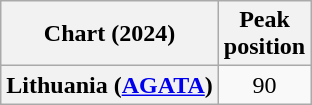<table class="wikitable plainrowheaders" style="text-align:center">
<tr>
<th scope="col">Chart (2024)</th>
<th scope="col">Peak<br>position</th>
</tr>
<tr>
<th scope="row">Lithuania (<a href='#'>AGATA</a>)</th>
<td>90</td>
</tr>
</table>
